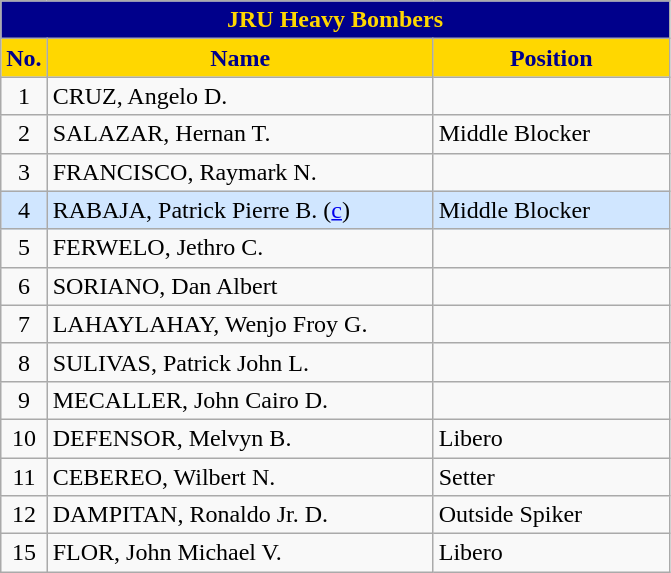<table class="wikitable">
<tr>
<td colspan="7" style= "background:#00008B; color:#FFD700; text-align: center"><strong>JRU Heavy Bombers</strong></td>
</tr>
<tr>
<th width=3px style="background: #FFD700; color: #00008B; text-align: center">No.</th>
<th width=250px style="background: #FFD700; color: #00008B">Name</th>
<th width=150px style="background: #FFD700; color: #00008B">Position</th>
</tr>
<tr>
<td align=center>1</td>
<td>CRUZ, Angelo D.</td>
<td></td>
</tr>
<tr>
<td align=center>2</td>
<td>SALAZAR, Hernan T.</td>
<td>Middle Blocker</td>
</tr>
<tr>
<td align=center>3</td>
<td>FRANCISCO, Raymark N.</td>
<td></td>
</tr>
<tr style="background: #D0E6FF">
<td align=center>4</td>
<td>RABAJA, Patrick Pierre B. (<a href='#'>c</a>)</td>
<td>Middle Blocker</td>
</tr>
<tr>
<td align=center>5</td>
<td>FERWELO, Jethro C.</td>
<td></td>
</tr>
<tr>
<td align=center>6</td>
<td>SORIANO, Dan Albert</td>
<td></td>
</tr>
<tr>
<td align=center>7</td>
<td>LAHAYLAHAY, Wenjo Froy G.</td>
<td></td>
</tr>
<tr>
<td align=center>8</td>
<td>SULIVAS, Patrick John L.</td>
<td></td>
</tr>
<tr>
<td align=center>9</td>
<td>MECALLER, John Cairo D.</td>
<td></td>
</tr>
<tr>
<td align=center>10</td>
<td>DEFENSOR, Melvyn B.</td>
<td>Libero</td>
</tr>
<tr>
<td align=center>11</td>
<td>CEBEREO, Wilbert N.</td>
<td>Setter</td>
</tr>
<tr>
<td align=center>12</td>
<td>DAMPITAN, Ronaldo Jr. D.</td>
<td>Outside Spiker</td>
</tr>
<tr>
<td align=center>15</td>
<td>FLOR, John Michael V.</td>
<td>Libero</td>
</tr>
</table>
